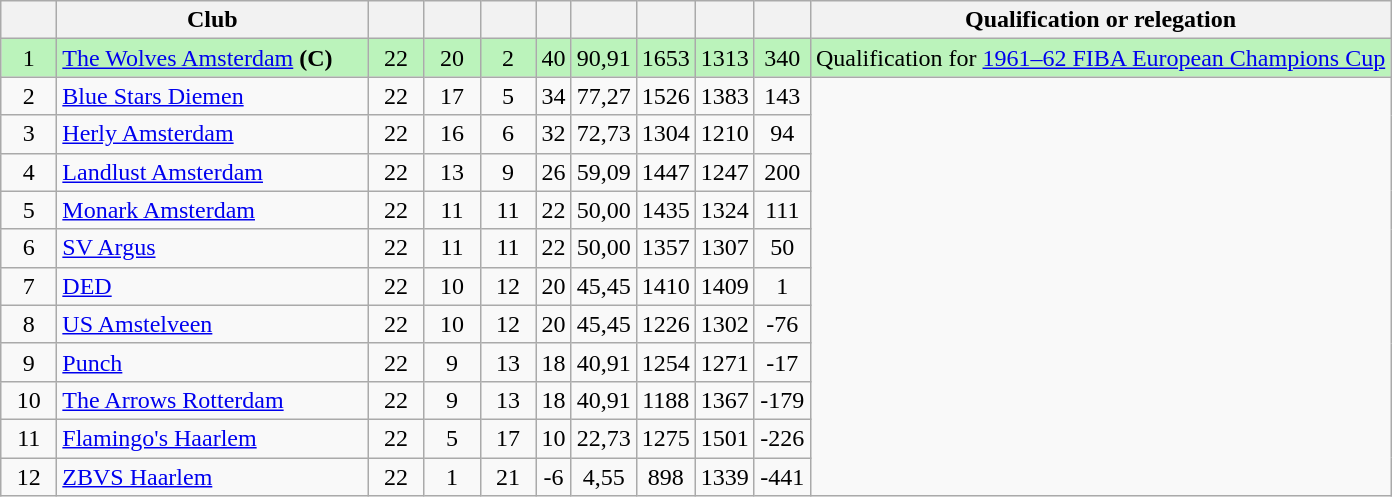<table class="wikitable" style="text-align:center;">
<tr>
<th width="30"></th>
<th width="200">Club</th>
<th width="30"></th>
<th width="30"></th>
<th width="30"></th>
<th><strong></strong></th>
<th></th>
<th width="30"></th>
<th width="30"></th>
<th width="30"></th>
<th>Qualification or relegation</th>
</tr>
<tr bgcolor="#BBF3BB">
<td>1</td>
<td align="left"><a href='#'>The Wolves Amsterdam</a> <strong>(C)</strong></td>
<td>22</td>
<td>20</td>
<td>2</td>
<td>40</td>
<td>90,91</td>
<td>1653</td>
<td>1313</td>
<td>340</td>
<td>Qualification for <a href='#'>1961–62 FIBA European Champions Cup</a></td>
</tr>
<tr>
<td>2</td>
<td align="left"><a href='#'>Blue Stars Diemen</a></td>
<td>22</td>
<td>17</td>
<td>5</td>
<td>34</td>
<td>77,27</td>
<td>1526</td>
<td>1383</td>
<td>143</td>
<td rowspan="11"></td>
</tr>
<tr>
<td>3</td>
<td align="left"><a href='#'>Herly Amsterdam</a></td>
<td>22</td>
<td>16</td>
<td>6</td>
<td>32</td>
<td>72,73</td>
<td>1304</td>
<td>1210</td>
<td>94</td>
</tr>
<tr>
<td>4</td>
<td align="left"><a href='#'>Landlust Amsterdam</a></td>
<td>22</td>
<td>13</td>
<td>9</td>
<td>26</td>
<td>59,09</td>
<td>1447</td>
<td>1247</td>
<td>200</td>
</tr>
<tr>
<td>5</td>
<td align="left"><a href='#'>Monark Amsterdam</a></td>
<td>22</td>
<td>11</td>
<td>11</td>
<td>22</td>
<td>50,00</td>
<td>1435</td>
<td>1324</td>
<td>111</td>
</tr>
<tr>
<td>6</td>
<td align="left"><a href='#'>SV Argus</a></td>
<td>22</td>
<td>11</td>
<td>11</td>
<td>22</td>
<td>50,00</td>
<td>1357</td>
<td>1307</td>
<td>50</td>
</tr>
<tr>
<td>7</td>
<td align="left"><a href='#'>DED</a></td>
<td>22</td>
<td>10</td>
<td>12</td>
<td>20</td>
<td>45,45</td>
<td>1410</td>
<td>1409</td>
<td>1</td>
</tr>
<tr>
<td>8</td>
<td align="left"><a href='#'>US Amstelveen</a></td>
<td>22</td>
<td>10</td>
<td>12</td>
<td>20</td>
<td>45,45</td>
<td>1226</td>
<td>1302</td>
<td>-76</td>
</tr>
<tr>
<td>9</td>
<td align="left"><a href='#'>Punch</a></td>
<td>22</td>
<td>9</td>
<td>13</td>
<td>18</td>
<td>40,91</td>
<td>1254</td>
<td>1271</td>
<td>-17</td>
</tr>
<tr>
<td>10</td>
<td align="left"><a href='#'>The Arrows Rotterdam</a></td>
<td>22</td>
<td>9</td>
<td>13</td>
<td>18</td>
<td>40,91</td>
<td>1188</td>
<td>1367</td>
<td>-179</td>
</tr>
<tr>
<td>11</td>
<td align="left"><a href='#'>Flamingo's Haarlem</a></td>
<td>22</td>
<td>5</td>
<td>17</td>
<td>10</td>
<td>22,73</td>
<td>1275</td>
<td>1501</td>
<td>-226</td>
</tr>
<tr>
<td>12</td>
<td align="left"><a href='#'>ZBVS Haarlem</a></td>
<td>22</td>
<td>1</td>
<td>21</td>
<td>-6</td>
<td>4,55</td>
<td>898</td>
<td>1339</td>
<td>-441</td>
</tr>
</table>
